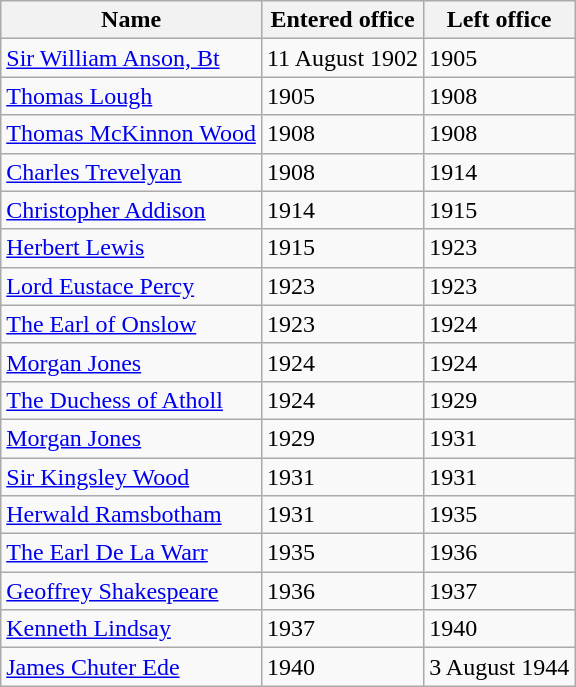<table class="wikitable" style="text-align:left">
<tr>
<th>Name</th>
<th>Entered office</th>
<th>Left office</th>
</tr>
<tr>
<td><a href='#'>Sir William Anson, Bt</a></td>
<td>11 August 1902</td>
<td>1905</td>
</tr>
<tr>
<td><a href='#'>Thomas Lough</a></td>
<td>1905</td>
<td>1908</td>
</tr>
<tr>
<td><a href='#'>Thomas McKinnon Wood</a></td>
<td>1908</td>
<td>1908</td>
</tr>
<tr>
<td><a href='#'>Charles Trevelyan</a></td>
<td>1908</td>
<td>1914</td>
</tr>
<tr>
<td><a href='#'>Christopher Addison</a></td>
<td>1914</td>
<td>1915</td>
</tr>
<tr>
<td><a href='#'>Herbert Lewis</a></td>
<td>1915</td>
<td>1923</td>
</tr>
<tr>
<td><a href='#'>Lord Eustace Percy</a></td>
<td>1923</td>
<td>1923</td>
</tr>
<tr>
<td><a href='#'>The Earl of Onslow</a></td>
<td>1923</td>
<td>1924</td>
</tr>
<tr>
<td><a href='#'>Morgan Jones</a></td>
<td>1924</td>
<td>1924</td>
</tr>
<tr>
<td><a href='#'>The Duchess of Atholl</a></td>
<td>1924</td>
<td>1929</td>
</tr>
<tr>
<td><a href='#'>Morgan Jones</a></td>
<td>1929</td>
<td>1931</td>
</tr>
<tr>
<td><a href='#'>Sir Kingsley Wood</a></td>
<td>1931</td>
<td>1931</td>
</tr>
<tr>
<td><a href='#'>Herwald Ramsbotham</a></td>
<td>1931</td>
<td>1935</td>
</tr>
<tr>
<td><a href='#'>The Earl De La Warr</a></td>
<td>1935</td>
<td>1936</td>
</tr>
<tr>
<td><a href='#'>Geoffrey Shakespeare</a></td>
<td>1936</td>
<td>1937</td>
</tr>
<tr>
<td><a href='#'>Kenneth Lindsay</a></td>
<td>1937</td>
<td>1940</td>
</tr>
<tr>
<td><a href='#'>James Chuter Ede</a></td>
<td>1940</td>
<td>3 August 1944</td>
</tr>
</table>
